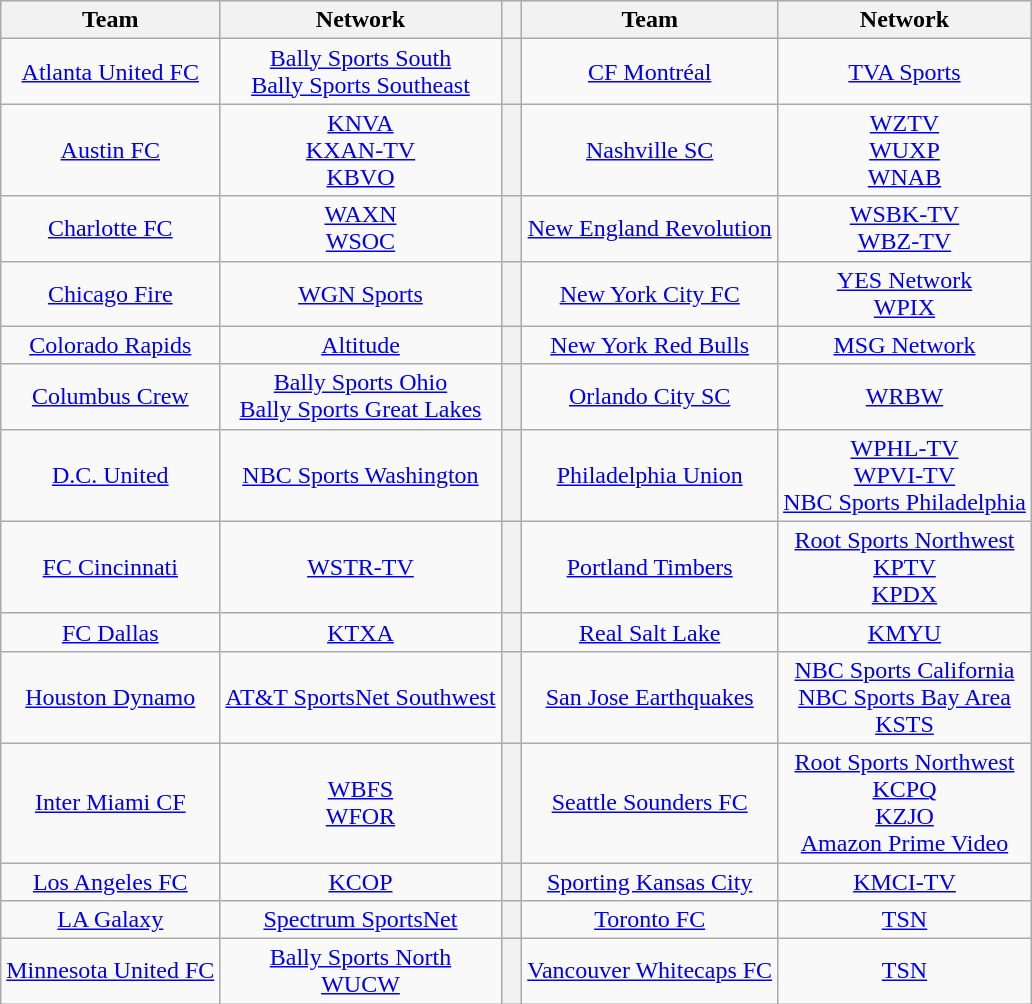<table class="wikitable" style="text-align:center">
<tr>
<th style="width=10%">Team</th>
<th style="width=15%">Network</th>
<th style="width:2%;"></th>
<th style="width=10%">Team</th>
<th style="width=15%">Network</th>
</tr>
<tr>
<td><a href='#'>Atlanta United FC</a></td>
<td><a href='#'>Bally Sports South</a><br><a href='#'>Bally Sports Southeast</a></td>
<th></th>
<td><a href='#'>CF Montréal</a></td>
<td><a href='#'>TVA Sports</a></td>
</tr>
<tr>
<td><a href='#'>Austin FC</a></td>
<td><a href='#'>KNVA</a><br><a href='#'>KXAN-TV</a><br><a href='#'>KBVO</a></td>
<th></th>
<td><a href='#'>Nashville SC</a></td>
<td><a href='#'>WZTV</a><br><a href='#'>WUXP</a><br><a href='#'>WNAB</a></td>
</tr>
<tr>
<td><a href='#'>Charlotte FC</a></td>
<td><a href='#'>WAXN</a><br><a href='#'>WSOC</a></td>
<th></th>
<td><a href='#'>New England Revolution</a></td>
<td><a href='#'>WSBK-TV</a><br><a href='#'>WBZ-TV</a></td>
</tr>
<tr>
<td><a href='#'>Chicago Fire</a></td>
<td><a href='#'>WGN Sports</a></td>
<th></th>
<td><a href='#'>New York City FC</a></td>
<td><a href='#'>YES Network</a><br><a href='#'>WPIX</a></td>
</tr>
<tr>
<td><a href='#'>Colorado Rapids</a></td>
<td><a href='#'>Altitude</a></td>
<th></th>
<td><a href='#'>New York Red Bulls</a></td>
<td><a href='#'>MSG Network</a></td>
</tr>
<tr>
<td><a href='#'>Columbus Crew</a></td>
<td><a href='#'>Bally Sports Ohio</a><br><a href='#'>Bally Sports Great Lakes</a></td>
<th></th>
<td><a href='#'>Orlando City SC</a></td>
<td><a href='#'>WRBW</a></td>
</tr>
<tr>
<td><a href='#'>D.C. United</a></td>
<td><a href='#'>NBC Sports Washington</a></td>
<th></th>
<td><a href='#'>Philadelphia Union</a></td>
<td><a href='#'>WPHL-TV</a><br><a href='#'>WPVI-TV</a><br><a href='#'>NBC Sports Philadelphia</a></td>
</tr>
<tr>
<td><a href='#'>FC Cincinnati</a></td>
<td><a href='#'>WSTR-TV</a></td>
<th></th>
<td><a href='#'>Portland Timbers</a></td>
<td><a href='#'>Root Sports Northwest</a><br><a href='#'>KPTV</a><br><a href='#'>KPDX</a></td>
</tr>
<tr>
<td><a href='#'>FC Dallas</a></td>
<td><a href='#'>KTXA</a></td>
<th></th>
<td><a href='#'>Real Salt Lake</a></td>
<td><a href='#'>KMYU</a></td>
</tr>
<tr>
<td><a href='#'>Houston Dynamo</a></td>
<td><a href='#'>AT&T SportsNet Southwest</a></td>
<th></th>
<td><a href='#'>San Jose Earthquakes</a></td>
<td><a href='#'>NBC Sports California</a><br><a href='#'>NBC Sports Bay Area</a><br><a href='#'>KSTS</a></td>
</tr>
<tr>
<td><a href='#'>Inter Miami CF</a></td>
<td><a href='#'>WBFS</a><br><a href='#'>WFOR</a></td>
<th></th>
<td><a href='#'>Seattle Sounders FC</a></td>
<td><a href='#'>Root Sports Northwest</a><br><a href='#'>KCPQ</a><br><a href='#'>KZJO</a><br><a href='#'>Amazon Prime Video</a></td>
</tr>
<tr>
<td><a href='#'>Los Angeles FC</a></td>
<td><a href='#'>KCOP</a></td>
<th></th>
<td><a href='#'>Sporting Kansas City</a></td>
<td><a href='#'>KMCI-TV</a></td>
</tr>
<tr>
<td><a href='#'>LA Galaxy</a></td>
<td><a href='#'>Spectrum SportsNet</a></td>
<th></th>
<td><a href='#'>Toronto FC</a></td>
<td><a href='#'>TSN</a></td>
</tr>
<tr>
<td><a href='#'>Minnesota United FC</a></td>
<td><a href='#'>Bally Sports North</a><br><a href='#'>WUCW</a></td>
<th></th>
<td><a href='#'>Vancouver Whitecaps FC</a></td>
<td><a href='#'>TSN</a></td>
</tr>
</table>
